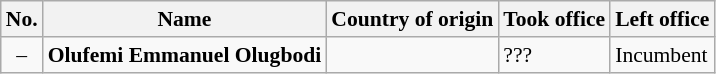<table class="wikitable" style="font-size:90%; text-align:left">
<tr>
<th>No.</th>
<th>Name</th>
<th>Country of origin</th>
<th>Took office</th>
<th>Left office</th>
</tr>
<tr>
<td align=center>–</td>
<td><strong>Olufemi Emmanuel Olugbodi</strong></td>
<td></td>
<td>???</td>
<td>Incumbent</td>
</tr>
</table>
